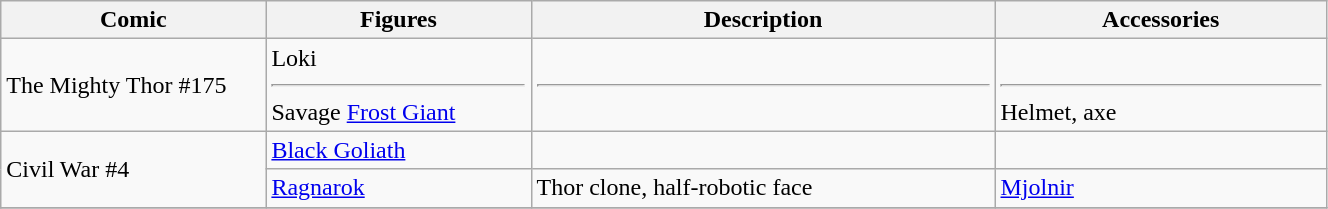<table class="wikitable" width="70%">
<tr>
<th width=20%>Comic</th>
<th width=20%>Figures</th>
<th width=35%>Description</th>
<th width=25%>Accessories</th>
</tr>
<tr>
<td>The Mighty Thor #175</td>
<td>Loki<hr>Savage <a href='#'>Frost Giant</a></td>
<td> <hr> </td>
<td> <hr>Helmet, axe</td>
</tr>
<tr>
<td rowspan=2>Civil War #4</td>
<td><a href='#'>Black Goliath</a></td>
<td></td>
<td></td>
</tr>
<tr>
<td><a href='#'>Ragnarok</a></td>
<td>Thor clone, half-robotic face</td>
<td><a href='#'>Mjolnir</a></td>
</tr>
<tr>
</tr>
</table>
